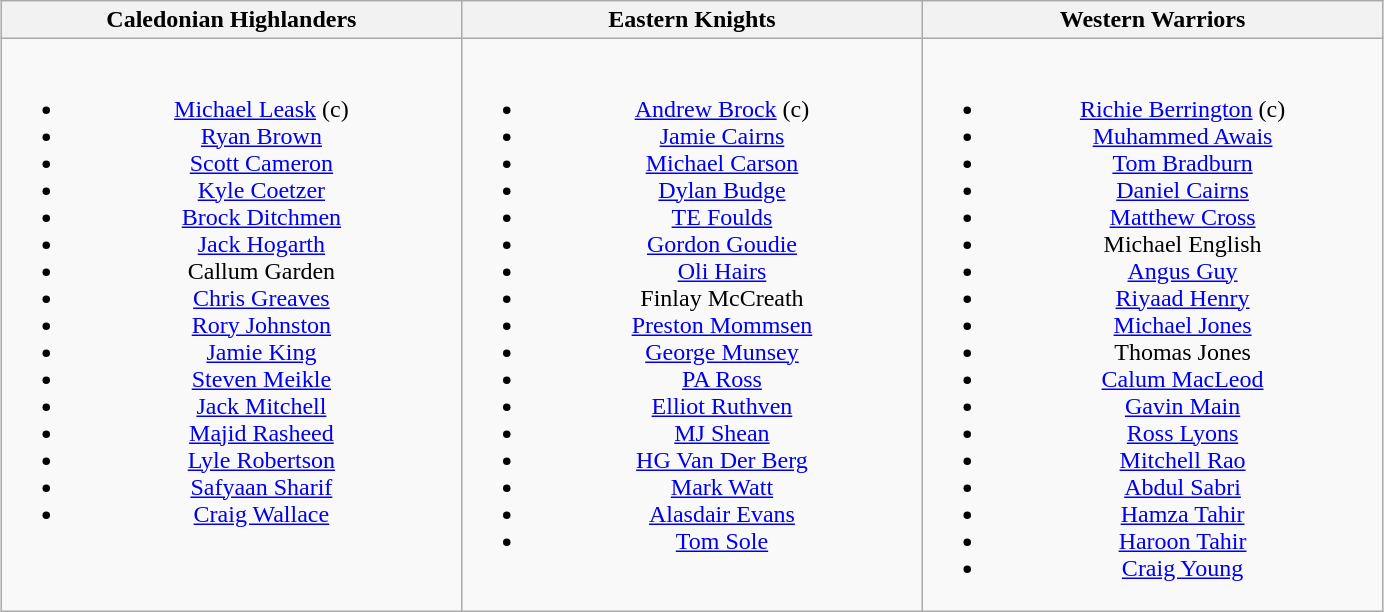<table class="wikitable" style="text-align:center; margin:0 auto">
<tr>
<th style="width:20%;">Caledonian Highlanders</th>
<th style="width:20%;">Eastern Knights</th>
<th style="width:20%;">Western Warriors</th>
</tr>
<tr style="vertical-align:top">
<td><br><ul><li><a href='#'>Michael Leask</a> (c)</li><li><a href='#'>Ryan Brown</a></li><li><a href='#'>Scott Cameron</a></li><li><a href='#'>Kyle Coetzer</a></li><li><a href='#'>Brock Ditchmen</a></li><li><a href='#'>Jack Hogarth</a></li><li>Callum Garden</li><li><a href='#'>Chris Greaves</a></li><li><a href='#'>Rory Johnston</a></li><li><a href='#'>Jamie King</a></li><li><a href='#'>Steven Meikle</a></li><li><a href='#'>Jack Mitchell</a></li><li><a href='#'>Majid Rasheed</a></li><li><a href='#'>Lyle Robertson</a></li><li><a href='#'>Safyaan Sharif</a></li><li><a href='#'>Craig Wallace</a></li></ul></td>
<td><br><ul><li><a href='#'>Andrew Brock</a> (c)</li><li><a href='#'>Jamie Cairns</a></li><li><a href='#'>Michael Carson</a></li><li><a href='#'>Dylan Budge</a></li><li><a href='#'>TE Foulds</a></li><li><a href='#'>Gordon Goudie</a></li><li><a href='#'>Oli Hairs</a></li><li>Finlay McCreath</li><li><a href='#'>Preston Mommsen</a></li><li><a href='#'>George Munsey</a></li><li><a href='#'>PA Ross</a></li><li><a href='#'>Elliot Ruthven</a></li><li><a href='#'>MJ Shean</a></li><li><a href='#'>HG Van Der Berg</a></li><li><a href='#'>Mark Watt</a></li><li><a href='#'>Alasdair Evans</a></li><li><a href='#'>Tom Sole</a></li></ul></td>
<td><br><ul><li><a href='#'>Richie Berrington</a> (c)</li><li><a href='#'>Muhammed Awais</a></li><li><a href='#'>Tom Bradburn</a></li><li><a href='#'>Daniel Cairns</a></li><li><a href='#'>Matthew Cross</a></li><li>Michael English</li><li><a href='#'>Angus Guy</a></li><li><a href='#'>Riyaad Henry</a></li><li><a href='#'>Michael Jones</a></li><li>Thomas Jones</li><li><a href='#'>Calum MacLeod</a></li><li><a href='#'>Gavin Main</a></li><li><a href='#'>Ross Lyons</a></li><li><a href='#'>Mitchell Rao</a></li><li><a href='#'>Abdul Sabri</a></li><li><a href='#'>Hamza Tahir</a></li><li><a href='#'>Haroon Tahir</a></li><li><a href='#'>Craig Young</a></li></ul></td>
</tr>
</table>
